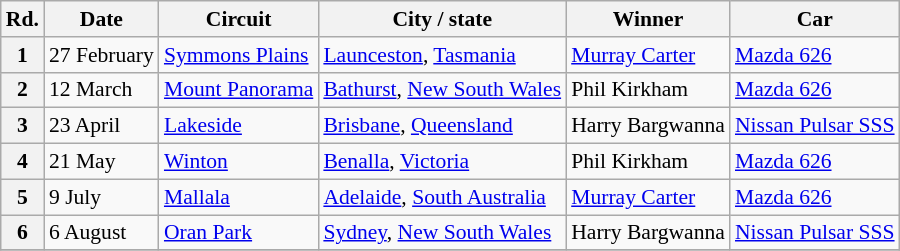<table class="wikitable" style="font-size: 90%">
<tr>
<th>Rd.</th>
<th>Date</th>
<th>Circuit</th>
<th>City / state</th>
<th>Winner</th>
<th>Car</th>
</tr>
<tr>
<th>1</th>
<td>27 February</td>
<td><a href='#'>Symmons Plains</a></td>
<td><a href='#'>Launceston</a>, <a href='#'>Tasmania</a></td>
<td><a href='#'>Murray Carter</a></td>
<td><a href='#'>Mazda 626</a></td>
</tr>
<tr>
<th>2</th>
<td>12 March</td>
<td><a href='#'>Mount Panorama</a></td>
<td><a href='#'>Bathurst</a>, <a href='#'>New South Wales</a></td>
<td>Phil Kirkham</td>
<td><a href='#'>Mazda 626</a></td>
</tr>
<tr>
<th>3</th>
<td>23 April</td>
<td><a href='#'>Lakeside</a></td>
<td><a href='#'>Brisbane</a>, <a href='#'>Queensland</a></td>
<td>Harry Bargwanna</td>
<td><a href='#'>Nissan Pulsar SSS</a></td>
</tr>
<tr>
<th>4</th>
<td>21 May</td>
<td><a href='#'>Winton</a></td>
<td><a href='#'>Benalla</a>, <a href='#'>Victoria</a></td>
<td>Phil Kirkham</td>
<td><a href='#'>Mazda 626</a></td>
</tr>
<tr>
<th>5</th>
<td>9 July</td>
<td><a href='#'>Mallala</a></td>
<td><a href='#'>Adelaide</a>, <a href='#'>South Australia</a></td>
<td><a href='#'>Murray Carter</a></td>
<td><a href='#'>Mazda 626</a></td>
</tr>
<tr>
<th>6</th>
<td>6 August</td>
<td><a href='#'>Oran Park</a></td>
<td><a href='#'>Sydney</a>, <a href='#'>New South Wales</a></td>
<td>Harry Bargwanna</td>
<td><a href='#'>Nissan Pulsar SSS</a></td>
</tr>
<tr>
</tr>
</table>
